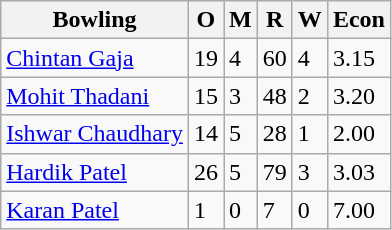<table class="wikitable">
<tr>
<th>Bowling</th>
<th><strong>O</strong></th>
<th><strong>M</strong></th>
<th><strong>R</strong></th>
<th><strong>W</strong></th>
<th><strong>Econ</strong></th>
</tr>
<tr>
<td><a href='#'>Chintan Gaja</a></td>
<td>19</td>
<td>4</td>
<td>60</td>
<td>4</td>
<td>3.15</td>
</tr>
<tr>
<td><a href='#'>Mohit Thadani</a></td>
<td>15</td>
<td>3</td>
<td>48</td>
<td>2</td>
<td>3.20</td>
</tr>
<tr>
<td><a href='#'>Ishwar Chaudhary</a></td>
<td>14</td>
<td>5</td>
<td>28</td>
<td>1</td>
<td>2.00</td>
</tr>
<tr>
<td><a href='#'>Hardik Patel</a></td>
<td>26</td>
<td>5</td>
<td>79</td>
<td>3</td>
<td>3.03</td>
</tr>
<tr>
<td><a href='#'>Karan Patel</a></td>
<td>1</td>
<td>0</td>
<td>7</td>
<td>0</td>
<td>7.00</td>
</tr>
</table>
